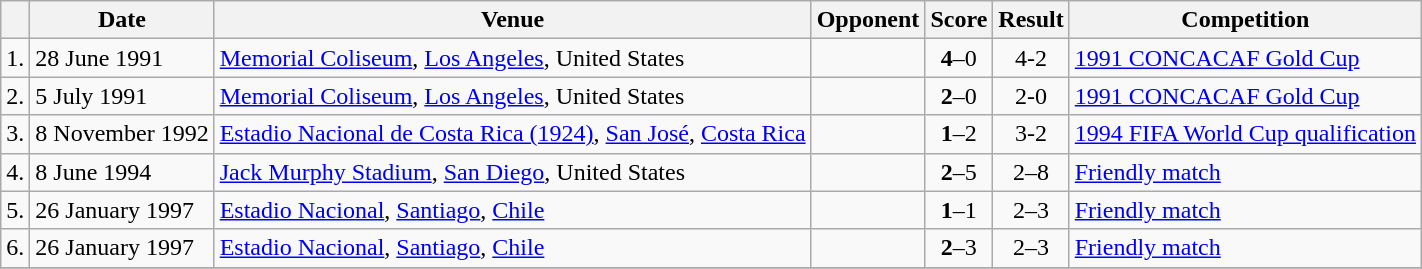<table class="wikitable">
<tr>
<th></th>
<th>Date</th>
<th>Venue</th>
<th>Opponent</th>
<th>Score</th>
<th>Result</th>
<th>Competition</th>
</tr>
<tr>
<td align="center">1.</td>
<td>28 June 1991</td>
<td><a href='#'>Memorial Coliseum</a>, <a href='#'>Los Angeles</a>, United States</td>
<td></td>
<td align="center"><strong>4</strong>–0</td>
<td align="center">4-2</td>
<td><a href='#'>1991 CONCACAF Gold Cup</a></td>
</tr>
<tr>
<td align="center">2.</td>
<td>5 July 1991</td>
<td><a href='#'>Memorial Coliseum</a>, <a href='#'>Los Angeles</a>, United States</td>
<td></td>
<td align="center"><strong>2</strong>–0</td>
<td align="center">2-0</td>
<td><a href='#'>1991 CONCACAF Gold Cup</a></td>
</tr>
<tr>
<td align="center">3.</td>
<td>8 November 1992</td>
<td><a href='#'>Estadio Nacional de Costa Rica (1924)</a>, <a href='#'>San José</a>, <a href='#'>Costa Rica</a></td>
<td></td>
<td align="center"><strong>1</strong>–2</td>
<td align="center">3-2</td>
<td><a href='#'>1994 FIFA World Cup qualification</a></td>
</tr>
<tr>
<td align="center">4.</td>
<td>8 June 1994</td>
<td><a href='#'>Jack Murphy Stadium</a>, <a href='#'>San Diego</a>, United States</td>
<td></td>
<td align="center"><strong>2</strong>–5</td>
<td align="center">2–8</td>
<td><a href='#'>Friendly match</a></td>
</tr>
<tr>
<td align="center">5.</td>
<td>26 January 1997</td>
<td><a href='#'>Estadio Nacional</a>, <a href='#'>Santiago</a>, <a href='#'>Chile</a></td>
<td></td>
<td align="center"><strong>1</strong>–1</td>
<td align="center">2–3</td>
<td><a href='#'>Friendly match</a></td>
</tr>
<tr>
<td align="center">6.</td>
<td>26 January 1997</td>
<td><a href='#'>Estadio Nacional</a>, <a href='#'>Santiago</a>, <a href='#'>Chile</a></td>
<td></td>
<td align="center"><strong>2</strong>–3</td>
<td align="center">2–3</td>
<td><a href='#'>Friendly match</a></td>
</tr>
<tr>
</tr>
</table>
